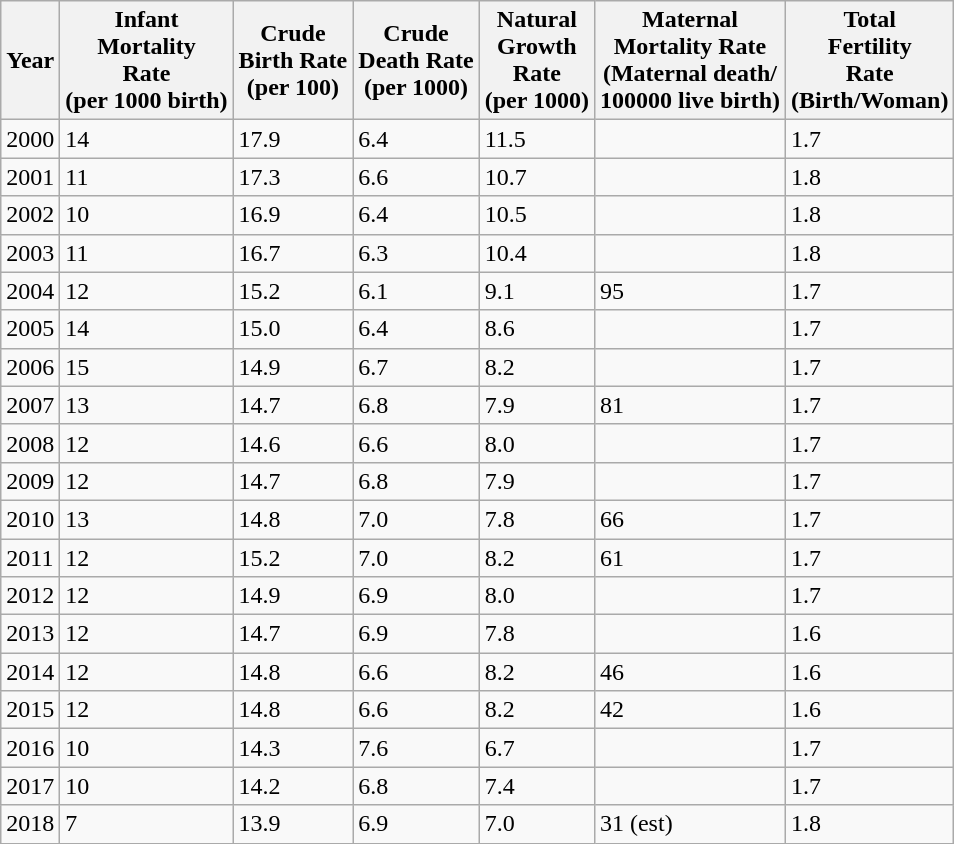<table class="wikitable sortable mw-collapsible">
<tr>
<th>Year</th>
<th>Infant<br>Mortality<br>Rate<br>(per 1000 birth)</th>
<th>Crude<br>Birth Rate<br>(per 100)</th>
<th>Crude<br>Death Rate<br>(per 1000)</th>
<th>Natural<br>Growth<br>Rate<br>(per 1000)</th>
<th>Maternal<br>Mortality Rate<br>(Maternal death/<br>100000 live birth)</th>
<th>Total<br>Fertility<br>Rate<br>(Birth/Woman)</th>
</tr>
<tr>
<td>2000</td>
<td>14</td>
<td>17.9</td>
<td>6.4</td>
<td>11.5</td>
<td></td>
<td>1.7</td>
</tr>
<tr>
<td>2001</td>
<td>11</td>
<td>17.3</td>
<td>6.6</td>
<td>10.7</td>
<td></td>
<td>1.8</td>
</tr>
<tr>
<td>2002</td>
<td>10</td>
<td>16.9</td>
<td>6.4</td>
<td>10.5</td>
<td></td>
<td>1.8</td>
</tr>
<tr>
<td>2003</td>
<td>11</td>
<td>16.7</td>
<td>6.3</td>
<td>10.4</td>
<td></td>
<td>1.8</td>
</tr>
<tr>
<td>2004</td>
<td>12</td>
<td>15.2</td>
<td>6.1</td>
<td>9.1</td>
<td>95</td>
<td>1.7</td>
</tr>
<tr>
<td>2005</td>
<td>14</td>
<td>15.0</td>
<td>6.4</td>
<td>8.6</td>
<td></td>
<td>1.7</td>
</tr>
<tr>
<td>2006</td>
<td>15</td>
<td>14.9</td>
<td>6.7</td>
<td>8.2</td>
<td></td>
<td>1.7</td>
</tr>
<tr>
<td>2007</td>
<td>13</td>
<td>14.7</td>
<td>6.8</td>
<td>7.9</td>
<td>81</td>
<td>1.7</td>
</tr>
<tr>
<td>2008</td>
<td>12</td>
<td>14.6</td>
<td>6.6</td>
<td>8.0</td>
<td></td>
<td>1.7</td>
</tr>
<tr>
<td>2009</td>
<td>12</td>
<td>14.7</td>
<td>6.8</td>
<td>7.9</td>
<td></td>
<td>1.7</td>
</tr>
<tr>
<td>2010</td>
<td>13</td>
<td>14.8</td>
<td>7.0</td>
<td>7.8</td>
<td>66</td>
<td>1.7</td>
</tr>
<tr>
<td>2011</td>
<td>12</td>
<td>15.2</td>
<td>7.0</td>
<td>8.2</td>
<td>61</td>
<td>1.7</td>
</tr>
<tr>
<td>2012</td>
<td>12</td>
<td>14.9</td>
<td>6.9</td>
<td>8.0</td>
<td></td>
<td>1.7</td>
</tr>
<tr>
<td>2013</td>
<td>12</td>
<td>14.7</td>
<td>6.9</td>
<td>7.8</td>
<td></td>
<td>1.6</td>
</tr>
<tr>
<td>2014</td>
<td>12</td>
<td>14.8</td>
<td>6.6</td>
<td>8.2</td>
<td>46</td>
<td>1.6</td>
</tr>
<tr>
<td>2015</td>
<td>12</td>
<td>14.8</td>
<td>6.6</td>
<td>8.2</td>
<td>42</td>
<td>1.6</td>
</tr>
<tr>
<td>2016</td>
<td>10</td>
<td>14.3</td>
<td>7.6</td>
<td>6.7</td>
<td></td>
<td>1.7</td>
</tr>
<tr>
<td>2017</td>
<td>10</td>
<td>14.2</td>
<td>6.8</td>
<td>7.4</td>
<td></td>
<td>1.7</td>
</tr>
<tr>
<td>2018</td>
<td>7</td>
<td>13.9</td>
<td>6.9</td>
<td>7.0</td>
<td>31 (est)</td>
<td>1.8</td>
</tr>
</table>
